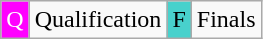<table class="wikitable" font-size:90%; line-height:1.25em;">
<tr>
<td style="background-color: #f0f; color: white; text-align:center; ">Q</td>
<td>Qualification</td>
<td bgcolor="#48D1CC" align=center>F</td>
<td>Finals</td>
</tr>
</table>
